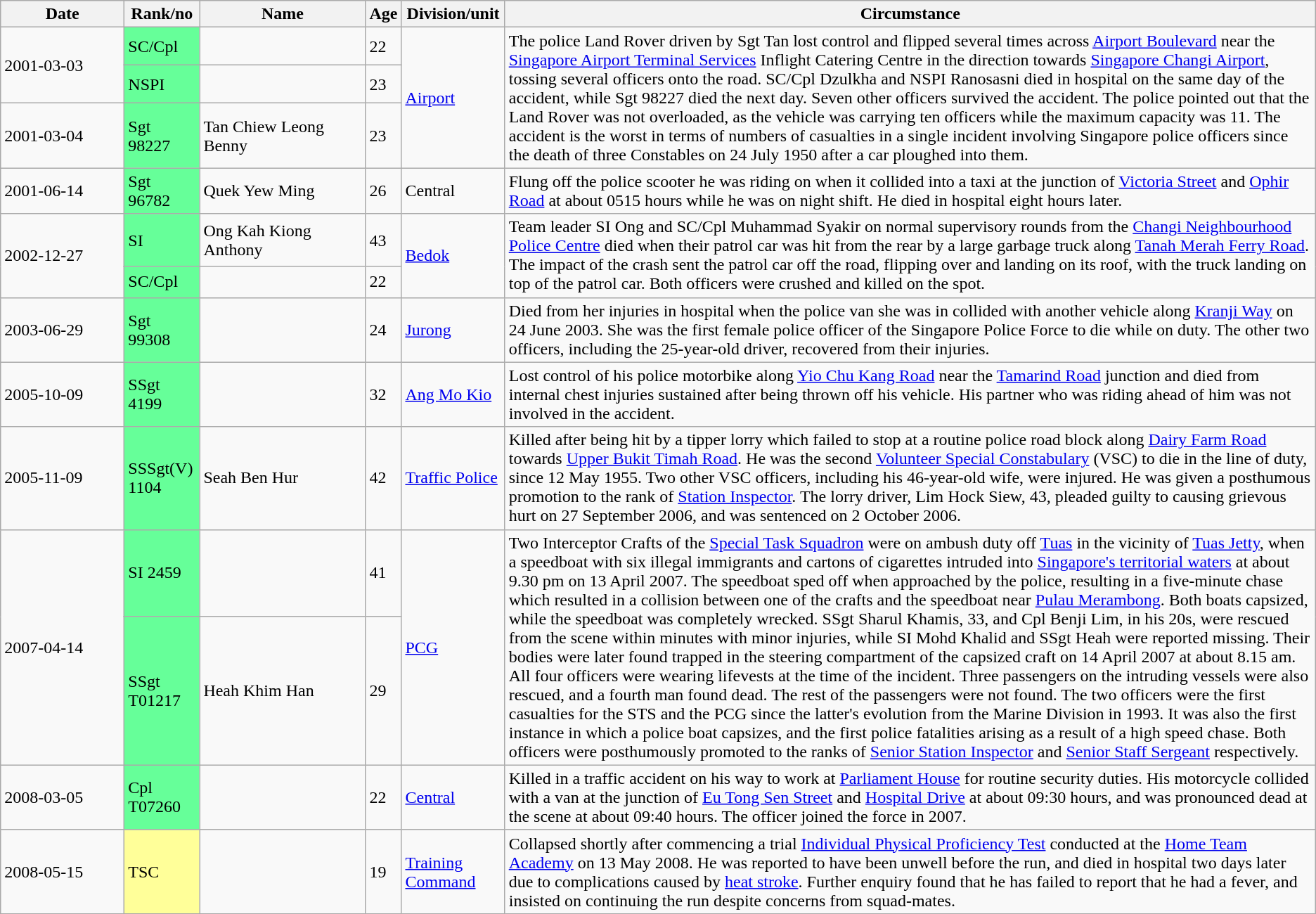<table class="wikitable sortable">
<tr>
<th width="110px">Date</th>
<th>Rank/no</th>
<th width="150px">Name</th>
<th>Age</th>
<th>Division/unit</th>
<th>Circumstance</th>
</tr>
<tr>
<td rowspan=2>2001-03-03</td>
<td bgcolor=66ff99>SC/Cpl</td>
<td></td>
<td>22</td>
<td rowspan=3><a href='#'>Airport</a></td>
<td rowspan=3>The police Land Rover driven by Sgt Tan lost control and flipped several times across <a href='#'>Airport Boulevard</a> near the <a href='#'>Singapore Airport Terminal Services</a> Inflight Catering Centre in the direction towards <a href='#'>Singapore Changi Airport</a>, tossing several officers onto the road. SC/Cpl Dzulkha and NSPI Ranosasni died in hospital on the same day of the accident, while Sgt 98227 died the next day. Seven other officers survived the accident. The police pointed out that the Land Rover was not overloaded, as the vehicle was carrying ten officers while the maximum capacity was 11. The accident is the worst in terms of numbers of casualties in a single incident involving Singapore police officers since the death of three Constables on 24 July 1950 after a car ploughed into them.</td>
</tr>
<tr>
<td bgcolor=66ff99>NSPI</td>
<td></td>
<td>23</td>
</tr>
<tr>
<td>2001-03-04</td>
<td bgcolor=66ff99>Sgt 98227</td>
<td>Tan Chiew Leong Benny</td>
<td>23</td>
</tr>
<tr>
<td>2001-06-14</td>
<td bgcolor=66ff99>Sgt 96782</td>
<td>Quek Yew Ming</td>
<td>26</td>
<td>Central</td>
<td>Flung off the police scooter he was riding on when it collided into a taxi at the junction of <a href='#'>Victoria Street</a> and <a href='#'>Ophir Road</a> at about 0515 hours while he was on night shift. He died in hospital eight hours later.</td>
</tr>
<tr>
<td rowspan=2>2002-12-27</td>
<td bgcolor=66ff99>SI</td>
<td>Ong Kah Kiong Anthony</td>
<td>43</td>
<td rowspan=2><a href='#'>Bedok</a></td>
<td rowspan=2>Team leader SI Ong and SC/Cpl Muhammad Syakir on normal supervisory rounds from the <a href='#'>Changi Neighbourhood Police Centre</a> died when their patrol car was hit from the rear by a large garbage truck along <a href='#'>Tanah Merah Ferry Road</a>. The impact of the crash sent the patrol car off the road, flipping over and landing on its roof, with the truck landing on top of the patrol car. Both officers were crushed and killed on the spot.</td>
</tr>
<tr>
<td bgcolor=66ff99>SC/Cpl</td>
<td></td>
<td>22</td>
</tr>
<tr>
<td>2003-06-29</td>
<td bgcolor=66ff99>Sgt 99308</td>
<td></td>
<td>24</td>
<td><a href='#'>Jurong</a></td>
<td>Died from her injuries in hospital when the police van she was in collided with another vehicle along <a href='#'>Kranji Way</a> on 24 June 2003. She was the first female police officer of the Singapore Police Force to die while on duty. The other two officers, including the 25-year-old driver, recovered from their injuries.</td>
</tr>
<tr>
<td>2005-10-09</td>
<td bgcolor=66ff99>SSgt 4199</td>
<td></td>
<td>32</td>
<td><a href='#'>Ang Mo Kio</a></td>
<td>Lost control of his police motorbike along <a href='#'>Yio Chu Kang Road</a> near the <a href='#'>Tamarind Road</a> junction and died from internal chest injuries sustained after being thrown off his vehicle. His partner who was riding ahead of him was not involved in the accident.</td>
</tr>
<tr>
<td>2005-11-09</td>
<td bgcolor=66ff99>SSSgt(V) 1104</td>
<td>Seah Ben Hur</td>
<td>42</td>
<td><a href='#'>Traffic Police</a></td>
<td>Killed after being hit by a tipper lorry which failed to stop at a routine police road block along <a href='#'>Dairy Farm Road</a> towards <a href='#'>Upper Bukit Timah Road</a>. He was the second <a href='#'>Volunteer Special Constabulary</a> (VSC) to die in the line of duty, since 12 May 1955. Two other VSC officers, including his 46-year-old wife, were injured. He was given a posthumous promotion to the rank of <a href='#'>Station Inspector</a>. The lorry driver, Lim Hock Siew, 43, pleaded guilty to causing grievous hurt on 27 September 2006, and was sentenced on 2 October 2006.</td>
</tr>
<tr>
<td rowspan=2>2007-04-14</td>
<td bgcolor=66ff99>SI 2459</td>
<td></td>
<td>41</td>
<td rowspan=2><a href='#'>PCG</a></td>
<td rowspan=2>Two Interceptor Crafts of the <a href='#'>Special Task Squadron</a> were on ambush duty off <a href='#'>Tuas</a> in the vicinity of <a href='#'>Tuas Jetty</a>, when a speedboat with six illegal immigrants and cartons of cigarettes intruded into <a href='#'>Singapore's territorial waters</a> at about 9.30 pm on 13 April 2007. The speedboat sped off when approached by the police, resulting in a five-minute chase which resulted in a collision between one of the crafts and the speedboat near <a href='#'>Pulau Merambong</a>. Both boats capsized, while the speedboat was completely wrecked. SSgt Sharul Khamis, 33, and Cpl Benji Lim, in his 20s, were rescued from the scene within minutes with minor injuries, while SI Mohd Khalid and SSgt Heah were reported missing. Their bodies were later found trapped in the steering compartment of the capsized craft on 14 April 2007 at about 8.15 am. All four officers were wearing lifevests at the time of the incident. Three passengers on the intruding vessels were also rescued, and a fourth man found dead. The rest of the passengers were not found. The two officers were the first casualties for the STS and the PCG since the latter's evolution from the Marine Division in 1993. It was also the first instance in which a police boat capsizes, and the first police fatalities arising as a result of a high speed chase. Both officers were posthumously promoted to the ranks of <a href='#'>Senior Station Inspector</a> and <a href='#'>Senior Staff Sergeant</a> respectively.</td>
</tr>
<tr>
<td bgcolor=66ff99>SSgt T01217</td>
<td>Heah Khim Han</td>
<td>29</td>
</tr>
<tr>
<td>2008-03-05</td>
<td bgcolor=66ff99>Cpl T07260</td>
<td></td>
<td>22</td>
<td><a href='#'>Central</a></td>
<td>Killed in a traffic accident on his way to work at <a href='#'>Parliament House</a> for routine security duties. His motorcycle collided with a van at the junction of <a href='#'>Eu Tong Sen Street</a> and <a href='#'>Hospital Drive</a> at about 09:30 hours, and was pronounced dead at the scene at about 09:40 hours. The officer joined the force in 2007.</td>
</tr>
<tr>
<td>2008-05-15</td>
<td bgcolor=ffff99>TSC</td>
<td></td>
<td>19</td>
<td><a href='#'>Training Command</a></td>
<td>Collapsed shortly after commencing a trial <a href='#'>Individual Physical Proficiency Test</a> conducted at the <a href='#'>Home Team Academy</a> on 13 May 2008. He was reported to have been unwell before the run, and died in hospital two days later due to complications caused by <a href='#'>heat stroke</a>. Further enquiry found that he has failed to report that he had a fever, and insisted on continuing the run despite concerns from squad-mates.</td>
</tr>
</table>
